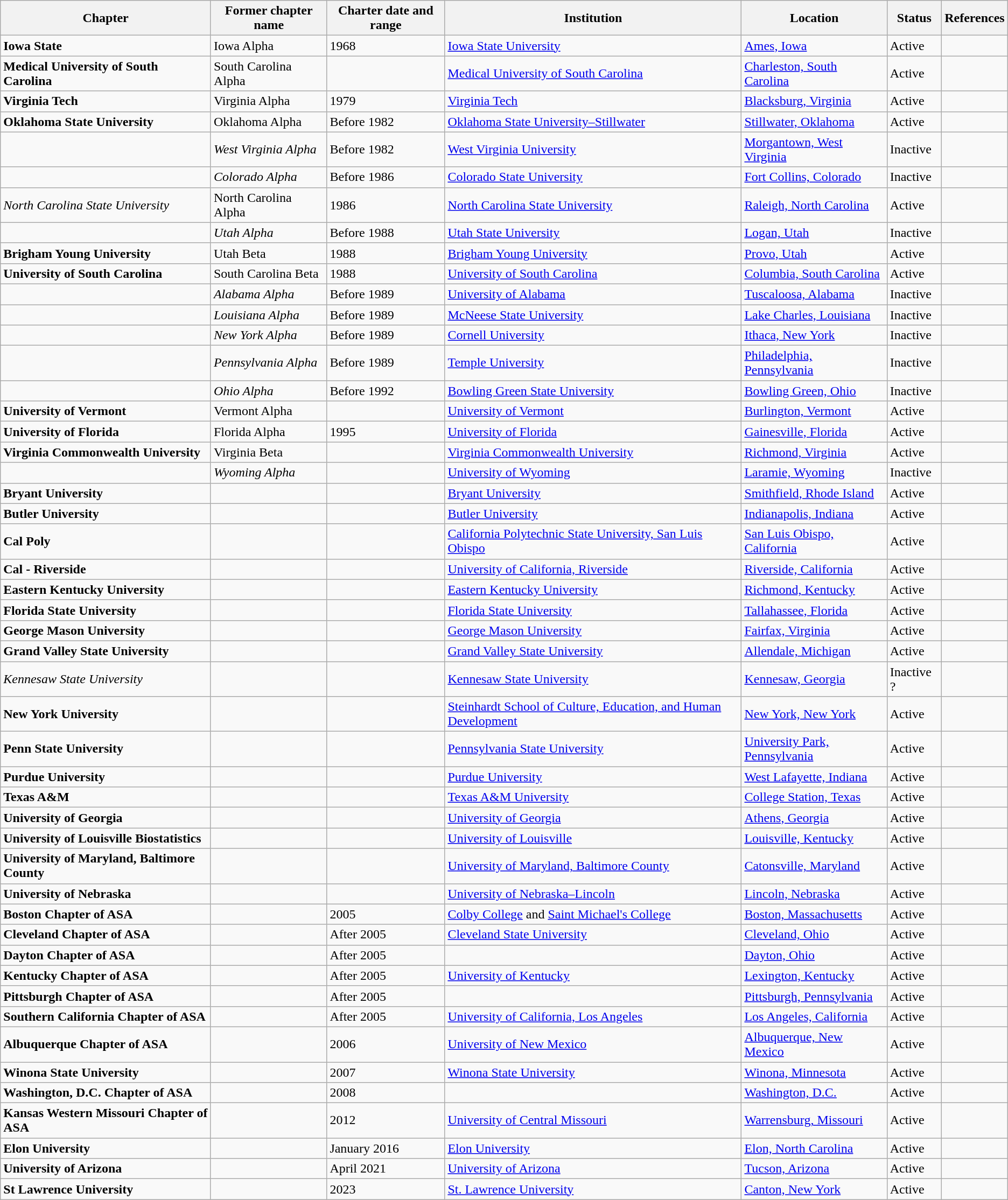<table class="wikitable sortable">
<tr>
<th>Chapter</th>
<th>Former chapter name</th>
<th>Charter date and range</th>
<th>Institution</th>
<th>Location</th>
<th>Status</th>
<th>References</th>
</tr>
<tr>
<td><strong>Iowa State</strong></td>
<td>Iowa Alpha</td>
<td>1968</td>
<td><a href='#'>Iowa State University</a></td>
<td><a href='#'>Ames, Iowa</a></td>
<td>Active</td>
<td></td>
</tr>
<tr>
<td><strong>Medical University of South Carolina</strong></td>
<td>South Carolina Alpha</td>
<td></td>
<td><a href='#'>Medical University of South Carolina</a></td>
<td><a href='#'>Charleston, South Carolina</a></td>
<td>Active</td>
<td></td>
</tr>
<tr>
<td><strong>Virginia Tech</strong></td>
<td>Virginia Alpha</td>
<td>1979</td>
<td><a href='#'>Virginia Tech</a></td>
<td><a href='#'>Blacksburg, Virginia</a></td>
<td>Active</td>
<td></td>
</tr>
<tr>
<td><strong>Oklahoma State University</strong></td>
<td>Oklahoma Alpha</td>
<td>Before 1982</td>
<td><a href='#'>Oklahoma State University–Stillwater</a></td>
<td><a href='#'>Stillwater, Oklahoma</a></td>
<td>Active</td>
<td></td>
</tr>
<tr>
<td></td>
<td><em>West Virginia Alpha</em></td>
<td>Before 1982</td>
<td><a href='#'>West Virginia University</a></td>
<td><a href='#'>Morgantown, West Virginia</a></td>
<td>Inactive</td>
<td></td>
</tr>
<tr>
<td></td>
<td><em>Colorado Alpha</em></td>
<td>Before 1986</td>
<td><a href='#'>Colorado State University</a></td>
<td><a href='#'>Fort Collins, Colorado</a></td>
<td>Inactive</td>
<td></td>
</tr>
<tr>
<td><em>North Carolina State University</em></td>
<td>North Carolina Alpha</td>
<td>1986</td>
<td><a href='#'>North Carolina State University</a></td>
<td><a href='#'>Raleigh, North Carolina</a></td>
<td>Active</td>
<td></td>
</tr>
<tr>
<td></td>
<td><em>Utah Alpha</em></td>
<td>Before 1988</td>
<td><a href='#'>Utah State University</a></td>
<td><a href='#'>Logan, Utah</a></td>
<td>Inactive</td>
<td></td>
</tr>
<tr>
<td><strong>Brigham Young University</strong></td>
<td>Utah Beta</td>
<td>1988</td>
<td><a href='#'>Brigham Young University</a></td>
<td><a href='#'>Provo, Utah</a></td>
<td>Active</td>
<td></td>
</tr>
<tr>
<td><strong>University of South Carolina</strong></td>
<td>South Carolina Beta</td>
<td>1988</td>
<td><a href='#'>University of South Carolina</a></td>
<td><a href='#'>Columbia, South Carolina</a></td>
<td>Active</td>
<td></td>
</tr>
<tr>
<td></td>
<td><em>Alabama Alpha</em></td>
<td>Before 1989</td>
<td><a href='#'>University of Alabama</a></td>
<td><a href='#'>Tuscaloosa, Alabama</a></td>
<td>Inactive</td>
<td></td>
</tr>
<tr>
<td></td>
<td><em>Louisiana Alpha</em></td>
<td>Before 1989</td>
<td><a href='#'>McNeese State University</a></td>
<td><a href='#'>Lake Charles, Louisiana</a></td>
<td>Inactive</td>
<td></td>
</tr>
<tr>
<td></td>
<td><em>New York Alpha</em></td>
<td>Before 1989</td>
<td><a href='#'>Cornell University</a></td>
<td><a href='#'>Ithaca, New York</a></td>
<td>Inactive</td>
<td></td>
</tr>
<tr>
<td></td>
<td><em>Pennsylvania Alpha</em></td>
<td>Before 1989</td>
<td><a href='#'>Temple University</a></td>
<td><a href='#'>Philadelphia, Pennsylvania</a></td>
<td>Inactive</td>
<td></td>
</tr>
<tr>
<td></td>
<td><em>Ohio Alpha</em></td>
<td>Before 1992</td>
<td><a href='#'>Bowling Green State University</a></td>
<td><a href='#'>Bowling Green, Ohio</a></td>
<td>Inactive</td>
<td></td>
</tr>
<tr>
<td><strong>University of Vermont</strong></td>
<td>Vermont Alpha</td>
<td></td>
<td><a href='#'>University of Vermont</a></td>
<td><a href='#'>Burlington, Vermont</a></td>
<td>Active</td>
<td></td>
</tr>
<tr>
<td><strong>University of Florida</strong></td>
<td>Florida Alpha</td>
<td>1995</td>
<td><a href='#'>University of Florida</a></td>
<td><a href='#'>Gainesville, Florida</a></td>
<td>Active</td>
<td></td>
</tr>
<tr>
<td><strong>Virginia Commonwealth University</strong></td>
<td>Virginia Beta</td>
<td></td>
<td><a href='#'>Virginia Commonwealth University</a></td>
<td><a href='#'>Richmond, Virginia</a></td>
<td>Active</td>
<td></td>
</tr>
<tr>
<td></td>
<td><em>Wyoming Alpha</em></td>
<td></td>
<td><a href='#'>University of Wyoming</a></td>
<td><a href='#'>Laramie, Wyoming</a></td>
<td>Inactive</td>
<td></td>
</tr>
<tr>
<td><strong>Bryant University</strong></td>
<td></td>
<td></td>
<td><a href='#'>Bryant University</a></td>
<td><a href='#'>Smithfield, Rhode Island</a></td>
<td>Active</td>
<td></td>
</tr>
<tr>
<td><strong>Butler University</strong></td>
<td></td>
<td></td>
<td><a href='#'>Butler University</a></td>
<td><a href='#'>Indianapolis, Indiana</a></td>
<td>Active</td>
<td></td>
</tr>
<tr>
<td><strong>Cal Poly</strong></td>
<td></td>
<td></td>
<td><a href='#'>California Polytechnic State University, San Luis Obispo</a></td>
<td><a href='#'>San Luis Obispo, California</a></td>
<td>Active</td>
<td></td>
</tr>
<tr>
<td><strong>Cal - Riverside</strong></td>
<td></td>
<td></td>
<td><a href='#'>University of California, Riverside</a></td>
<td><a href='#'>Riverside, California</a></td>
<td>Active</td>
<td></td>
</tr>
<tr>
<td><strong>Eastern Kentucky University</strong></td>
<td></td>
<td></td>
<td><a href='#'>Eastern Kentucky University</a></td>
<td><a href='#'>Richmond, Kentucky</a></td>
<td>Active</td>
<td></td>
</tr>
<tr>
<td><strong>Florida State University</strong></td>
<td></td>
<td></td>
<td><a href='#'>Florida State University</a></td>
<td><a href='#'>Tallahassee, Florida</a></td>
<td>Active</td>
<td></td>
</tr>
<tr>
<td><strong>George Mason University</strong></td>
<td></td>
<td></td>
<td><a href='#'>George Mason University</a></td>
<td><a href='#'>Fairfax, Virginia</a></td>
<td>Active</td>
<td></td>
</tr>
<tr>
<td><strong>Grand Valley State University</strong></td>
<td></td>
<td></td>
<td><a href='#'>Grand Valley State University</a></td>
<td><a href='#'>Allendale, Michigan</a></td>
<td>Active</td>
<td></td>
</tr>
<tr>
<td><em>Kennesaw State University</em></td>
<td></td>
<td></td>
<td><a href='#'>Kennesaw State University</a></td>
<td><a href='#'>Kennesaw, Georgia</a></td>
<td>Inactive ?</td>
<td></td>
</tr>
<tr>
<td><strong>New York University</strong></td>
<td></td>
<td></td>
<td><a href='#'>Steinhardt School of Culture, Education, and Human Development</a></td>
<td><a href='#'>New York, New York</a></td>
<td>Active</td>
<td></td>
</tr>
<tr>
<td><strong>Penn State University</strong></td>
<td></td>
<td></td>
<td><a href='#'>Pennsylvania State University</a></td>
<td><a href='#'>University Park, Pennsylvania</a></td>
<td>Active</td>
<td></td>
</tr>
<tr>
<td><strong>Purdue University</strong></td>
<td></td>
<td></td>
<td><a href='#'>Purdue University</a></td>
<td><a href='#'>West Lafayette, Indiana</a></td>
<td>Active</td>
<td></td>
</tr>
<tr>
<td><strong>Texas A&M</strong></td>
<td></td>
<td></td>
<td><a href='#'>Texas A&M University</a></td>
<td><a href='#'>College Station, Texas</a></td>
<td>Active</td>
<td></td>
</tr>
<tr>
<td><strong>University of Georgia</strong></td>
<td></td>
<td></td>
<td><a href='#'>University of Georgia</a></td>
<td><a href='#'>Athens, Georgia</a></td>
<td>Active</td>
<td></td>
</tr>
<tr>
<td><strong>University of Louisville Biostatistics</strong></td>
<td></td>
<td></td>
<td><a href='#'>University of Louisville</a></td>
<td><a href='#'>Louisville, Kentucky</a></td>
<td>Active</td>
<td></td>
</tr>
<tr>
<td><strong>University of Maryland, Baltimore County</strong></td>
<td></td>
<td></td>
<td><a href='#'>University of Maryland, Baltimore County</a></td>
<td><a href='#'>Catonsville, Maryland</a></td>
<td>Active</td>
<td></td>
</tr>
<tr>
<td><strong>University of Nebraska</strong></td>
<td></td>
<td></td>
<td><a href='#'>University of Nebraska–Lincoln</a></td>
<td><a href='#'>Lincoln, Nebraska</a></td>
<td>Active</td>
<td></td>
</tr>
<tr>
<td><strong>Boston Chapter of ASA</strong></td>
<td></td>
<td>2005</td>
<td><a href='#'>Colby College</a> and <a href='#'>Saint Michael's College</a></td>
<td><a href='#'>Boston, Massachusetts</a></td>
<td>Active</td>
<td></td>
</tr>
<tr>
<td><strong>Cleveland Chapter of ASA</strong></td>
<td></td>
<td>After 2005</td>
<td><a href='#'>Cleveland State University</a></td>
<td><a href='#'>Cleveland, Ohio</a></td>
<td>Active</td>
<td></td>
</tr>
<tr>
<td><strong>Dayton Chapter of ASA</strong></td>
<td></td>
<td>After 2005</td>
<td></td>
<td><a href='#'>Dayton, Ohio</a></td>
<td>Active</td>
<td></td>
</tr>
<tr>
<td><strong>Kentucky Chapter of ASA</strong></td>
<td></td>
<td>After 2005</td>
<td><a href='#'>University of Kentucky</a></td>
<td><a href='#'>Lexington, Kentucky</a></td>
<td>Active</td>
<td></td>
</tr>
<tr>
<td><strong>Pittsburgh Chapter of ASA</strong></td>
<td></td>
<td>After 2005</td>
<td></td>
<td><a href='#'>Pittsburgh, Pennsylvania</a></td>
<td>Active</td>
<td></td>
</tr>
<tr>
<td><strong>Southern California Chapter of ASA</strong></td>
<td></td>
<td>After 2005</td>
<td><a href='#'>University of California, Los Angeles</a></td>
<td><a href='#'>Los Angeles, California</a></td>
<td>Active</td>
<td></td>
</tr>
<tr>
<td><strong>Albuquerque Chapter of ASA</strong></td>
<td></td>
<td>2006</td>
<td><a href='#'>University of New Mexico</a></td>
<td><a href='#'>Albuquerque, New Mexico</a></td>
<td>Active</td>
<td></td>
</tr>
<tr>
<td><strong>Winona State University</strong></td>
<td></td>
<td>2007</td>
<td><a href='#'>Winona State University</a></td>
<td><a href='#'>Winona, Minnesota</a></td>
<td>Active</td>
<td></td>
</tr>
<tr>
<td><strong>Washington, D.C. Chapter of ASA</strong></td>
<td></td>
<td>2008</td>
<td></td>
<td><a href='#'>Washington, D.C.</a></td>
<td>Active</td>
<td></td>
</tr>
<tr>
<td><strong>Kansas Western Missouri Chapter of ASA</strong></td>
<td></td>
<td>2012</td>
<td><a href='#'>University of Central Missouri</a></td>
<td><a href='#'>Warrensburg, Missouri</a></td>
<td>Active</td>
<td></td>
</tr>
<tr>
<td><strong>Elon University</strong></td>
<td></td>
<td>January 2016</td>
<td><a href='#'>Elon University</a></td>
<td><a href='#'>Elon, North Carolina</a></td>
<td>Active</td>
<td></td>
</tr>
<tr>
<td><strong>University of Arizona</strong></td>
<td></td>
<td>April 2021</td>
<td><a href='#'>University of Arizona</a></td>
<td><a href='#'>Tucson, Arizona</a></td>
<td>Active</td>
<td></td>
</tr>
<tr>
<td><strong>St Lawrence University</strong></td>
<td></td>
<td>2023</td>
<td><a href='#'>St. Lawrence University</a></td>
<td><a href='#'>Canton, New York</a></td>
<td>Active</td>
<td></td>
</tr>
</table>
